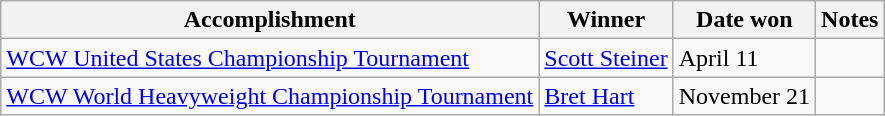<table class="wikitable">
<tr>
<th>Accomplishment</th>
<th>Winner</th>
<th>Date won</th>
<th>Notes</th>
</tr>
<tr>
<td><a href='#'>WCW United States Championship Tournament</a></td>
<td><a href='#'>Scott Steiner</a></td>
<td>April 11</td>
<td></td>
</tr>
<tr>
<td><a href='#'>WCW World Heavyweight Championship Tournament</a></td>
<td><a href='#'>Bret Hart</a></td>
<td>November 21</td>
<td></td>
</tr>
</table>
